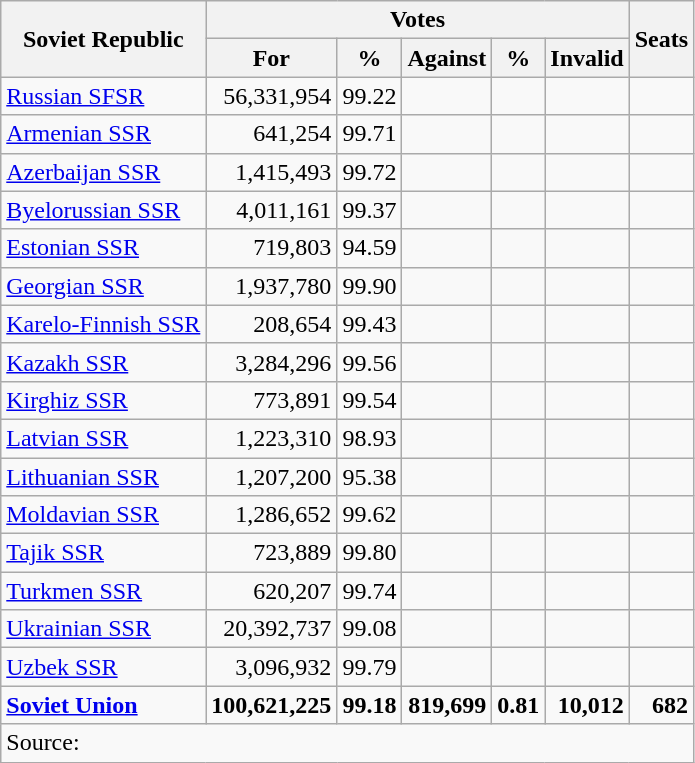<table class="wikitable" style="text-align:right">
<tr>
<th rowspan="2">Soviet Republic</th>
<th colspan="5">Votes</th>
<th rowspan="2">Seats</th>
</tr>
<tr>
<th>For</th>
<th>%</th>
<th>Against</th>
<th>%</th>
<th>Invalid</th>
</tr>
<tr>
<td align="left"><a href='#'>Russian SFSR</a></td>
<td>56,331,954</td>
<td>99.22</td>
<td></td>
<td></td>
<td></td>
<td></td>
</tr>
<tr>
<td align=left><a href='#'>Armenian SSR</a></td>
<td>641,254</td>
<td>99.71</td>
<td></td>
<td></td>
<td></td>
<td></td>
</tr>
<tr>
<td align=left><a href='#'>Azerbaijan SSR</a></td>
<td>1,415,493</td>
<td>99.72</td>
<td></td>
<td></td>
<td></td>
<td></td>
</tr>
<tr>
<td align=left><a href='#'>Byelorussian SSR</a></td>
<td>4,011,161</td>
<td>99.37</td>
<td></td>
<td></td>
<td></td>
<td></td>
</tr>
<tr>
<td align=left><a href='#'>Estonian SSR</a></td>
<td>719,803</td>
<td>94.59</td>
<td></td>
<td></td>
<td></td>
<td></td>
</tr>
<tr>
<td align=left><a href='#'>Georgian SSR</a></td>
<td>1,937,780</td>
<td>99.90</td>
<td></td>
<td></td>
<td></td>
<td></td>
</tr>
<tr>
<td align=left><a href='#'>Karelo-Finnish SSR</a></td>
<td>208,654</td>
<td>99.43</td>
<td></td>
<td></td>
<td></td>
<td></td>
</tr>
<tr>
<td align=left><a href='#'>Kazakh SSR</a></td>
<td>3,284,296</td>
<td>99.56</td>
<td></td>
<td></td>
<td></td>
<td></td>
</tr>
<tr>
<td align=left><a href='#'>Kirghiz SSR</a></td>
<td>773,891</td>
<td>99.54</td>
<td></td>
<td></td>
<td></td>
<td></td>
</tr>
<tr>
<td align=left><a href='#'>Latvian SSR</a></td>
<td>1,223,310</td>
<td>98.93</td>
<td></td>
<td></td>
<td></td>
<td></td>
</tr>
<tr>
<td align=left><a href='#'>Lithuanian SSR</a></td>
<td>1,207,200</td>
<td>95.38</td>
<td></td>
<td></td>
<td></td>
<td></td>
</tr>
<tr>
<td align=left><a href='#'>Moldavian SSR</a></td>
<td>1,286,652</td>
<td>99.62</td>
<td></td>
<td></td>
<td></td>
<td></td>
</tr>
<tr>
<td align=left><a href='#'>Tajik SSR</a></td>
<td>723,889</td>
<td>99.80</td>
<td></td>
<td></td>
<td></td>
<td></td>
</tr>
<tr>
<td align=left><a href='#'>Turkmen SSR</a></td>
<td>620,207</td>
<td>99.74</td>
<td></td>
<td></td>
<td></td>
<td></td>
</tr>
<tr>
<td align=left><a href='#'>Ukrainian SSR</a></td>
<td>20,392,737</td>
<td>99.08</td>
<td></td>
<td></td>
<td></td>
<td></td>
</tr>
<tr>
<td align=left><a href='#'>Uzbek SSR</a></td>
<td>3,096,932</td>
<td>99.79</td>
<td></td>
<td></td>
<td></td>
<td></td>
</tr>
<tr>
<td align=left><strong><a href='#'>Soviet Union</a></strong></td>
<td><strong>100,621,225</strong></td>
<td><strong>99.18</strong></td>
<td><strong>819,699</strong></td>
<td><strong>0.81</strong></td>
<td><strong>10,012</strong></td>
<td><strong>682</strong></td>
</tr>
<tr>
<td colspan="7" align=left>Source: </td>
</tr>
</table>
